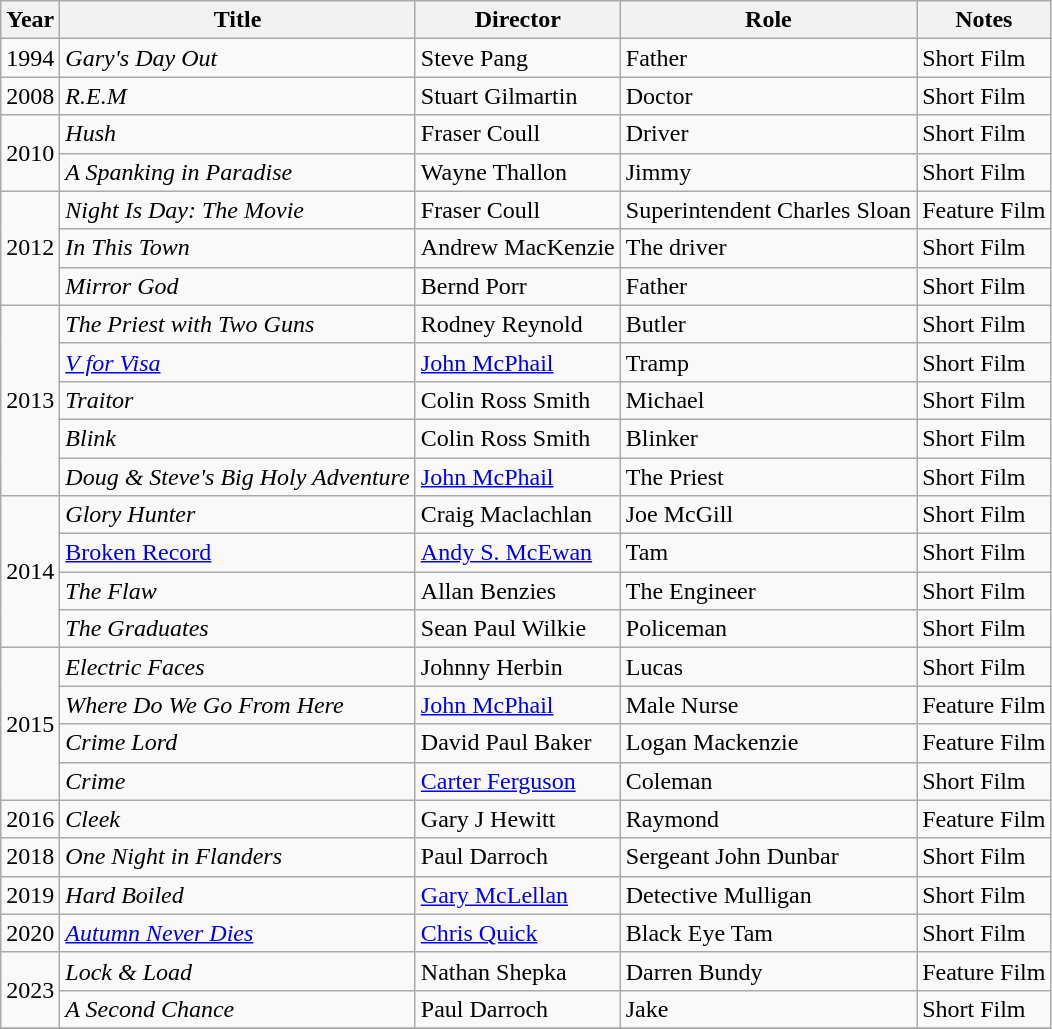<table class="wikitable sortable">
<tr>
<th>Year</th>
<th>Title</th>
<th>Director</th>
<th>Role</th>
<th class="unsortable">Notes</th>
</tr>
<tr>
<td>1994</td>
<td><em>Gary's Day Out</em></td>
<td>Steve Pang</td>
<td>Father</td>
<td>Short Film</td>
</tr>
<tr>
<td>2008</td>
<td><em>R.E.M</em></td>
<td>Stuart Gilmartin</td>
<td>Doctor</td>
<td>Short Film</td>
</tr>
<tr>
<td rowspan="2">2010</td>
<td><em>Hush</em></td>
<td>Fraser Coull</td>
<td>Driver</td>
<td>Short Film</td>
</tr>
<tr>
<td><em>A Spanking in Paradise</em></td>
<td>Wayne Thallon</td>
<td>Jimmy</td>
<td>Short Film</td>
</tr>
<tr>
<td rowspan="3">2012</td>
<td><em>Night Is Day: The Movie </em></td>
<td>Fraser Coull</td>
<td>Superintendent Charles Sloan</td>
<td>Feature Film</td>
</tr>
<tr>
<td><em>In This Town</em></td>
<td>Andrew MacKenzie</td>
<td>The driver</td>
<td>Short Film</td>
</tr>
<tr>
<td><em>Mirror God</em></td>
<td>Bernd Porr</td>
<td>Father</td>
<td>Short Film</td>
</tr>
<tr>
<td rowspan="5">2013</td>
<td><em>The Priest with Two Guns</em></td>
<td>Rodney Reynold</td>
<td>Butler</td>
<td>Short Film</td>
</tr>
<tr>
<td><em><a href='#'>V for Visa</a></em></td>
<td><a href='#'>John McPhail</a></td>
<td>Tramp</td>
<td>Short Film</td>
</tr>
<tr>
<td><em>Traitor</em></td>
<td>Colin Ross Smith</td>
<td>Michael</td>
<td>Short Film</td>
</tr>
<tr>
<td><em>Blink</em></td>
<td>Colin Ross Smith</td>
<td>Blinker</td>
<td>Short Film</td>
</tr>
<tr>
<td><em>Doug & Steve's Big Holy Adventure</em></td>
<td><a href='#'>John McPhail</a></td>
<td>The Priest</td>
<td>Short Film</td>
</tr>
<tr>
<td rowspan="4">2014</td>
<td><em>Glory Hunter</em></td>
<td>Craig Maclachlan</td>
<td>Joe McGill</td>
<td>Short Film</td>
</tr>
<tr>
<td><em><a href='#'></em>Broken Record<em></a></em></td>
<td><a href='#'>Andy S. McEwan</a></td>
<td>Tam</td>
<td>Short Film</td>
</tr>
<tr>
<td><em>The Flaw</em></td>
<td>Allan Benzies</td>
<td>The Engineer</td>
<td>Short Film</td>
</tr>
<tr>
<td><em>The Graduates</em></td>
<td>Sean Paul Wilkie</td>
<td>Policeman</td>
<td>Short Film</td>
</tr>
<tr>
<td rowspan="4">2015</td>
<td><em>Electric Faces</em></td>
<td>Johnny Herbin</td>
<td>Lucas</td>
<td>Short Film</td>
</tr>
<tr>
<td><em>Where Do We Go From Here</em></td>
<td><a href='#'>John McPhail</a></td>
<td>Male Nurse</td>
<td>Feature Film</td>
</tr>
<tr>
<td><em>Crime Lord</em></td>
<td>David Paul Baker</td>
<td>Logan Mackenzie</td>
<td>Feature Film</td>
</tr>
<tr>
<td><em>Crime</em></td>
<td><a href='#'>Carter Ferguson</a></td>
<td>Coleman</td>
<td>Short Film</td>
</tr>
<tr>
<td rowspan="1">2016</td>
<td><em>Cleek</em></td>
<td>Gary J Hewitt</td>
<td>Raymond</td>
<td>Feature Film</td>
</tr>
<tr>
<td rowspan="1">2018</td>
<td><em>One Night in Flanders</em></td>
<td>Paul Darroch</td>
<td>Sergeant John Dunbar</td>
<td>Short Film</td>
</tr>
<tr>
<td rowspan="1">2019</td>
<td><em>Hard Boiled</em></td>
<td><a href='#'>Gary McLellan</a></td>
<td>Detective Mulligan</td>
<td>Short Film</td>
</tr>
<tr>
<td rowspan="1">2020</td>
<td><em><a href='#'>Autumn Never Dies</a></em></td>
<td><a href='#'>Chris Quick</a></td>
<td>Black Eye Tam</td>
<td>Short Film</td>
</tr>
<tr>
<td rowspan="2">2023</td>
<td><em>Lock & Load</em></td>
<td>Nathan Shepka</td>
<td>Darren Bundy</td>
<td>Feature Film</td>
</tr>
<tr>
<td><em>A Second Chance</em></td>
<td>Paul Darroch</td>
<td>Jake</td>
<td>Short Film</td>
</tr>
<tr>
</tr>
</table>
